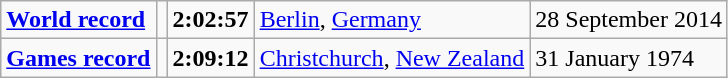<table class="wikitable">
<tr>
<td><a href='#'><strong>World record</strong></a></td>
<td></td>
<td><strong>2:02:57</strong></td>
<td><a href='#'>Berlin</a>, <a href='#'>Germany</a></td>
<td>28 September 2014</td>
</tr>
<tr>
<td><a href='#'><strong>Games record</strong></a></td>
<td></td>
<td><strong>2:09:12</strong></td>
<td><a href='#'>Christchurch</a>, <a href='#'>New Zealand</a></td>
<td>31 January 1974</td>
</tr>
</table>
